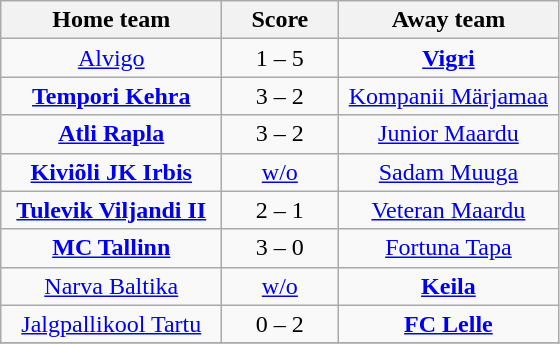<table class="wikitable" style="text-align: center">
<tr>
<th width=140>Home team</th>
<th width=70>Score</th>
<th width=140>Away team</th>
</tr>
<tr>
<td><a href='#'>Alvigo</a></td>
<td>1 – 5</td>
<td><strong><a href='#'>Vigri</a></strong></td>
</tr>
<tr>
<td><strong><a href='#'>Tempori Kehra</a></strong></td>
<td>3 – 2</td>
<td><a href='#'>Kompanii Märjamaa</a></td>
</tr>
<tr>
<td><strong><a href='#'>Atli Rapla</a></strong></td>
<td>3 – 2</td>
<td><a href='#'>Junior Maardu</a></td>
</tr>
<tr>
<td><strong><a href='#'>Kiviõli JK Irbis</a></strong></td>
<td><a href='#'>w/o</a></td>
<td><a href='#'>Sadam Muuga</a></td>
</tr>
<tr>
<td><strong><a href='#'>Tulevik Viljandi II</a></strong></td>
<td>2 – 1</td>
<td><a href='#'>Veteran Maardu</a></td>
</tr>
<tr>
<td><strong><a href='#'>MC Tallinn</a></strong></td>
<td>3 – 0</td>
<td><a href='#'>Fortuna Tapa</a></td>
</tr>
<tr>
<td><a href='#'>Narva Baltika</a></td>
<td><a href='#'>w/o</a></td>
<td><strong><a href='#'>Keila</a></strong></td>
</tr>
<tr>
<td><a href='#'>Jalgpallikool Tartu</a></td>
<td>0 – 2</td>
<td><strong><a href='#'>FC Lelle</a></strong></td>
</tr>
<tr>
</tr>
</table>
